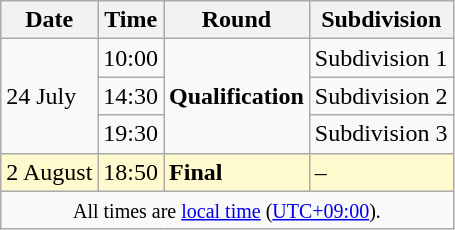<table class="wikitable">
<tr>
<th>Date</th>
<th>Time</th>
<th>Round</th>
<th>Subdivision</th>
</tr>
<tr>
<td rowspan=3>24 July</td>
<td>10:00</td>
<td rowspan=3><strong>Qualification</strong></td>
<td>Subdivision 1</td>
</tr>
<tr>
<td>14:30</td>
<td>Subdivision 2</td>
</tr>
<tr>
<td>19:30</td>
<td>Subdivision 3</td>
</tr>
<tr style=background:lemonchiffon>
<td>2 August</td>
<td>18:50</td>
<td><strong>Final</strong></td>
<td>–</td>
</tr>
<tr>
<td colspan=4 align=center><small>All times are <a href='#'>local time</a> (<a href='#'>UTC+09:00</a>).</small></td>
</tr>
</table>
